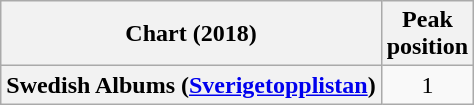<table class="wikitable plainrowheaders" style="text-align:center">
<tr>
<th scope="col">Chart (2018)</th>
<th scope="col">Peak<br>position</th>
</tr>
<tr>
<th scope="row">Swedish Albums (<a href='#'>Sverigetopplistan</a>)</th>
<td>1</td>
</tr>
</table>
